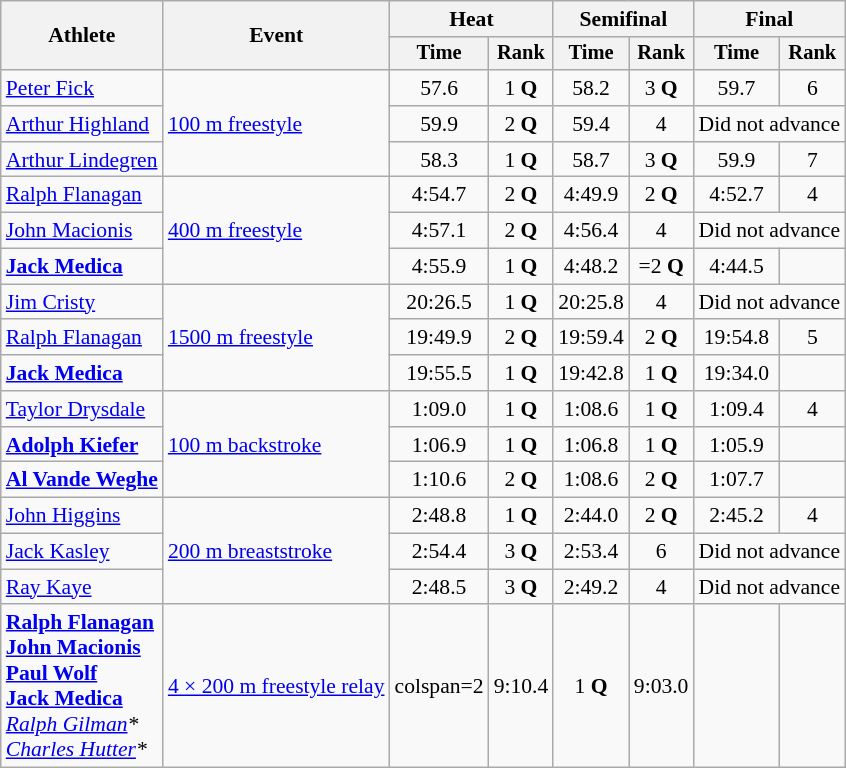<table class=wikitable style="font-size:90%;">
<tr>
<th rowspan=2>Athlete</th>
<th rowspan=2>Event</th>
<th colspan=2>Heat</th>
<th colspan=2>Semifinal</th>
<th colspan=2>Final</th>
</tr>
<tr style="font-size:95%">
<th>Time</th>
<th>Rank</th>
<th>Time</th>
<th>Rank</th>
<th>Time</th>
<th>Rank</th>
</tr>
<tr align=center>
<td align=left><a href='#'>Peter Fick</a></td>
<td rowspan=3 align=left><a href='#'>100 m freestyle</a></td>
<td>57.6 </td>
<td>1 <strong>Q</strong></td>
<td>58.2</td>
<td>3 <strong>Q</strong></td>
<td>59.7</td>
<td>6</td>
</tr>
<tr align=center>
<td align=left><a href='#'>Arthur Highland</a></td>
<td>59.9</td>
<td>2 <strong>Q</strong></td>
<td>59.4</td>
<td>4</td>
<td colspan=2>Did not advance</td>
</tr>
<tr align=center>
<td align=left><a href='#'>Arthur Lindegren</a></td>
<td>58.3</td>
<td>1 <strong>Q</strong></td>
<td>58.7</td>
<td>3 <strong>Q</strong></td>
<td>59.9</td>
<td>7</td>
</tr>
<tr align=center>
<td align=left><a href='#'>Ralph Flanagan</a></td>
<td rowspan=3 align=left><a href='#'>400 m freestyle</a></td>
<td>4:54.7</td>
<td>2 <strong>Q</strong></td>
<td>4:49.9</td>
<td>2 <strong>Q</strong></td>
<td>4:52.7</td>
<td>4</td>
</tr>
<tr align=center>
<td align=left><a href='#'>John Macionis</a></td>
<td>4:57.1</td>
<td>2 <strong>Q</strong></td>
<td>4:56.4</td>
<td>4</td>
<td colspan=2>Did not advance</td>
</tr>
<tr align=center>
<td align=left><strong><a href='#'>Jack Medica</a></strong></td>
<td>4:55.9</td>
<td>1 <strong>Q</strong></td>
<td>4:48.2</td>
<td>=2 <strong>Q</strong></td>
<td>4:44.5 </td>
<td></td>
</tr>
<tr align=center>
<td align=left><a href='#'>Jim Cristy</a></td>
<td rowspan=3 align=left><a href='#'>1500 m freestyle</a></td>
<td>20:26.5</td>
<td>1 <strong>Q</strong></td>
<td>20:25.8</td>
<td>4</td>
<td colspan=2>Did not advance</td>
</tr>
<tr align=center>
<td align=left><a href='#'>Ralph Flanagan</a></td>
<td>19:49.9</td>
<td>2 <strong>Q</strong></td>
<td>19:59.4</td>
<td>2 <strong>Q</strong></td>
<td>19:54.8</td>
<td>5</td>
</tr>
<tr align=center>
<td align=left><strong><a href='#'>Jack Medica</a></strong></td>
<td>19:55.5</td>
<td>1 <strong>Q</strong></td>
<td>19:42.8</td>
<td>1 <strong>Q</strong></td>
<td>19:34.0</td>
<td></td>
</tr>
<tr align=center>
<td align=left><a href='#'>Taylor Drysdale</a></td>
<td rowspan=3 align=left><a href='#'>100 m backstroke</a></td>
<td>1:09.0</td>
<td>1 <strong>Q</strong></td>
<td>1:08.6</td>
<td>1 <strong>Q</strong></td>
<td>1:09.4</td>
<td>4</td>
</tr>
<tr align=center>
<td align=left><strong><a href='#'>Adolph Kiefer</a></strong></td>
<td>1:06.9 </td>
<td>1 <strong>Q</strong></td>
<td>1:06.8 </td>
<td>1 <strong>Q</strong></td>
<td>1:05.9 </td>
<td></td>
</tr>
<tr align=center>
<td align=left><strong><a href='#'>Al Vande Weghe</a></strong></td>
<td>1:10.6</td>
<td>2 <strong>Q</strong></td>
<td>1:08.6</td>
<td>2 <strong>Q</strong></td>
<td>1:07.7</td>
<td></td>
</tr>
<tr align=center>
<td align=left><a href='#'>John Higgins</a></td>
<td rowspan=3 align=left><a href='#'>200 m breaststroke</a></td>
<td>2:48.8</td>
<td>1 <strong>Q</strong></td>
<td>2:44.0</td>
<td>2 <strong>Q</strong></td>
<td>2:45.2</td>
<td>4</td>
</tr>
<tr align=center>
<td align=left><a href='#'>Jack Kasley</a></td>
<td>2:54.4</td>
<td>3 <strong>Q</strong></td>
<td>2:53.4</td>
<td>6</td>
<td colspan=2>Did not advance</td>
</tr>
<tr align=center>
<td align=left><a href='#'>Ray Kaye</a></td>
<td>2:48.5</td>
<td>3 <strong>Q</strong></td>
<td>2:49.2</td>
<td>4</td>
<td colspan=2>Did not advance</td>
</tr>
<tr align=center>
<td align=left><strong><a href='#'>Ralph Flanagan</a><br><a href='#'>John Macionis</a><br><a href='#'>Paul Wolf</a><br><a href='#'>Jack Medica</a></strong><br><em><a href='#'>Ralph Gilman</a>*<br><a href='#'>Charles Hutter</a>*</em></td>
<td align=left><a href='#'>4 × 200 m freestyle relay</a></td>
<td>colspan=2 </td>
<td>9:10.4</td>
<td>1 <strong>Q</strong></td>
<td>9:03.0</td>
<td></td>
</tr>
</table>
